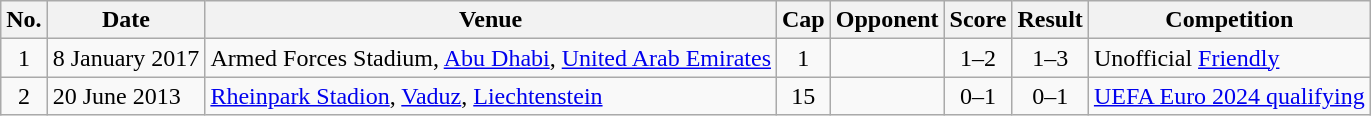<table class="wikitable sortable">
<tr>
<th scope="col">No.</th>
<th scope="col" data-sort-type="date">Date</th>
<th scope="col">Venue</th>
<th scope="col">Cap</th>
<th scope="col">Opponent</th>
<th scope="col">Score</th>
<th scope="col">Result</th>
<th scope="col">Competition</th>
</tr>
<tr>
<td align="center">1</td>
<td>8 January 2017</td>
<td>Armed Forces Stadium, <a href='#'>Abu Dhabi</a>, <a href='#'>United Arab Emirates</a></td>
<td align="center">1</td>
<td></td>
<td align="center">1–2</td>
<td align="center">1–3</td>
<td>Unofficial <a href='#'>Friendly</a></td>
</tr>
<tr>
<td align="center">2</td>
<td>20 June 2013</td>
<td><a href='#'>Rheinpark Stadion</a>, <a href='#'>Vaduz</a>, <a href='#'>Liechtenstein</a></td>
<td align="center">15</td>
<td></td>
<td align="center">0–1</td>
<td align="center">0–1</td>
<td><a href='#'>UEFA Euro 2024 qualifying</a></td>
</tr>
</table>
